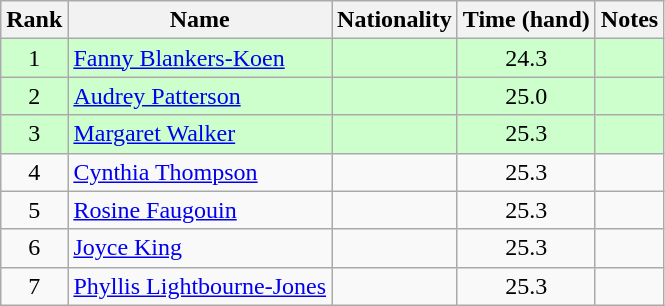<table class="wikitable sortable" style="text-align:center">
<tr>
<th>Rank</th>
<th>Name</th>
<th>Nationality</th>
<th>Time (hand)</th>
<th>Notes</th>
</tr>
<tr bgcolor=#cfc>
<td>1</td>
<td align=left><a href='#'>Fanny Blankers-Koen</a></td>
<td align=left></td>
<td>24.3</td>
<td></td>
</tr>
<tr bgcolor=#cfc>
<td>2</td>
<td align=left><a href='#'>Audrey Patterson</a></td>
<td align=left></td>
<td>25.0</td>
<td></td>
</tr>
<tr bgcolor=#cfc>
<td>3</td>
<td align=left><a href='#'>Margaret Walker</a></td>
<td align=left></td>
<td>25.3</td>
<td></td>
</tr>
<tr>
<td>4</td>
<td align=left><a href='#'>Cynthia Thompson</a></td>
<td align=left></td>
<td>25.3</td>
<td></td>
</tr>
<tr>
<td>5</td>
<td align=left><a href='#'>Rosine Faugouin</a></td>
<td align=left></td>
<td>25.3</td>
<td></td>
</tr>
<tr>
<td>6</td>
<td align=left><a href='#'>Joyce King</a></td>
<td align=left></td>
<td>25.3</td>
<td></td>
</tr>
<tr>
<td>7</td>
<td align=left><a href='#'>Phyllis Lightbourne-Jones</a></td>
<td align=left></td>
<td>25.3</td>
<td></td>
</tr>
</table>
